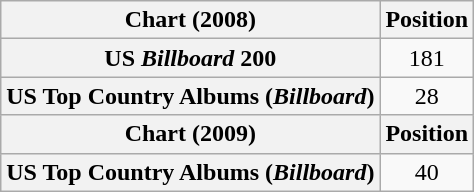<table class="wikitable plainrowheaders" style="text-align:center">
<tr>
<th scope="col">Chart (2008)</th>
<th scope="col">Position</th>
</tr>
<tr>
<th scope="row">US <em>Billboard</em> 200</th>
<td>181</td>
</tr>
<tr>
<th scope="row">US Top Country Albums (<em>Billboard</em>)</th>
<td>28</td>
</tr>
<tr>
<th scope="col">Chart (2009)</th>
<th scope="col">Position</th>
</tr>
<tr>
<th scope="row">US Top Country Albums (<em>Billboard</em>)</th>
<td>40</td>
</tr>
</table>
